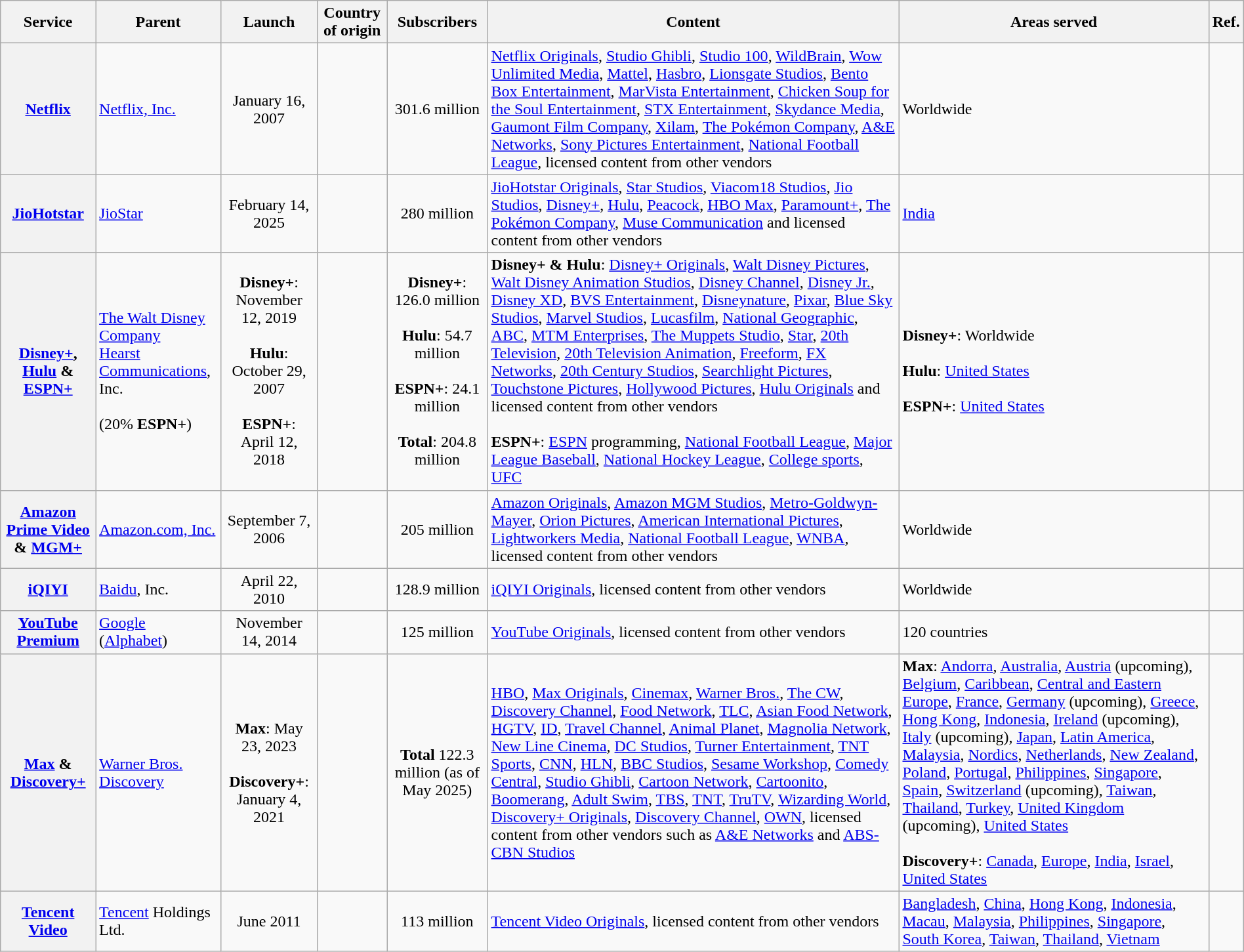<table class="wikitable sortable sticky-header sort-under-center" style="margin:auto; margin:auto;">
<tr>
<th scope="col">Service</th>
<th scope="col">Parent</th>
<th scope="col">Launch</th>
<th>Country of origin</th>
<th scope="col">Subscribers</th>
<th scope="col">Content</th>
<th scope="col">Areas served</th>
<th scope="col" class="unsortable">Ref.</th>
</tr>
<tr>
<th scope="row"><a href='#'>Netflix</a></th>
<td><a href='#'>Netflix, Inc.</a></td>
<td align="center">January 16, 2007</td>
<td></td>
<td align="center">301.6 million</td>
<td><a href='#'>Netflix Originals</a>, <a href='#'>Studio Ghibli</a>, <a href='#'>Studio 100</a>, <a href='#'>WildBrain</a>, <a href='#'>Wow Unlimited Media</a>, <a href='#'>Mattel</a>, <a href='#'>Hasbro</a>, <a href='#'>Lionsgate Studios</a>, <a href='#'>Bento Box Entertainment</a>, <a href='#'>MarVista Entertainment</a>, <a href='#'>Chicken Soup for the Soul Entertainment</a>, <a href='#'>STX Entertainment</a>, <a href='#'>Skydance Media</a>, <a href='#'>Gaumont Film Company</a>, <a href='#'>Xilam</a>, <a href='#'>The Pokémon Company</a>, <a href='#'>A&E Networks</a>, <a href='#'>Sony Pictures Entertainment</a>, <a href='#'>National Football League</a>, licensed content from other vendors</td>
<td>Worldwide</td>
<td></td>
</tr>
<tr>
<th><a href='#'>JioHotstar</a></th>
<td><a href='#'>JioStar</a></td>
<td align="center">February 14, 2025</td>
<td></td>
<td align="center">280 million</td>
<td><a href='#'>JioHotstar Originals</a>, <a href='#'>Star Studios</a>, <a href='#'>Viacom18 Studios</a>, <a href='#'>Jio Studios</a>, <a href='#'>Disney+</a>, <a href='#'>Hulu</a>, <a href='#'>Peacock</a>, <a href='#'>HBO Max</a>, <a href='#'>Paramount+</a>, <a href='#'>The Pokémon Company</a>, <a href='#'>Muse Communication</a> and licensed content from other vendors</td>
<td><a href='#'>India</a></td>
<td></td>
</tr>
<tr>
<th scope="row"><a href='#'>Disney+</a>, <a href='#'>Hulu</a> & <a href='#'>ESPN+</a></th>
<td><a href='#'>The Walt Disney Company</a><br><a href='#'>Hearst Communications</a>, Inc.<br><br>(20% <strong>ESPN+</strong>)</td>
<td align="center"><strong>Disney+</strong>: November 12, 2019<br><br><strong>Hulu</strong>: October 29, 2007<br><br><strong>ESPN+</strong>: April 12, 2018</td>
<td></td>
<td align="center"><strong>Disney+</strong>: 126.0 million<br><br><strong>Hulu</strong>: 54.7 million<br><br><strong>ESPN+</strong>: 24.1 million<br><br><strong>Total</strong>: 204.8 million</td>
<td><strong>Disney+ & Hulu</strong>: <a href='#'>Disney+ Originals</a>, <a href='#'>Walt Disney Pictures</a>, <a href='#'>Walt Disney Animation Studios</a>, <a href='#'>Disney Channel</a>, <a href='#'>Disney Jr.</a>, <a href='#'>Disney XD</a>, <a href='#'>BVS Entertainment</a>, <a href='#'>Disneynature</a>, <a href='#'>Pixar</a>, <a href='#'>Blue Sky Studios</a>, <a href='#'>Marvel Studios</a>, <a href='#'>Lucasfilm</a>, <a href='#'>National Geographic</a>, <a href='#'>ABC</a>, <a href='#'>MTM Enterprises</a>, <a href='#'>The Muppets Studio</a>, <a href='#'>Star</a>, <a href='#'>20th Television</a>, <a href='#'>20th Television Animation</a>, <a href='#'>Freeform</a>, <a href='#'>FX Networks</a>, <a href='#'>20th Century Studios</a>, <a href='#'>Searchlight Pictures</a>, <a href='#'>Touchstone Pictures</a>, <a href='#'>Hollywood Pictures</a>, <a href='#'>Hulu Originals</a> and licensed content from other vendors<br><br><strong>ESPN+</strong>: <a href='#'>ESPN</a> programming, <a href='#'>National Football League</a>, <a href='#'>Major League Baseball</a>, <a href='#'>National Hockey League</a>, <a href='#'>College sports</a>, <a href='#'>UFC</a></td>
<td><strong>Disney+</strong>: Worldwide<br><br><strong>Hulu</strong>: <a href='#'>United States</a><br><br><strong>ESPN+</strong>: <a href='#'>United States</a></td>
<td><br></td>
</tr>
<tr>
<th scope="row"><a href='#'>Amazon Prime Video</a> & <a href='#'>MGM+</a></th>
<td><a href='#'>Amazon.com, Inc.</a></td>
<td align="center">September 7, 2006</td>
<td></td>
<td align="center">205 million</td>
<td><a href='#'>Amazon Originals</a>, <a href='#'>Amazon MGM Studios</a>, <a href='#'>Metro-Goldwyn-Mayer</a>, <a href='#'>Orion Pictures</a>, <a href='#'>American International Pictures</a>, <a href='#'>Lightworkers Media</a>, <a href='#'>National Football League</a>, <a href='#'>WNBA</a>, licensed content from other vendors</td>
<td>Worldwide</td>
<td></td>
</tr>
<tr>
<th scope="row"><a href='#'>iQIYI</a></th>
<td><a href='#'>Baidu</a>, Inc.</td>
<td align="center">April 22, 2010</td>
<td></td>
<td align="center">128.9 million</td>
<td><a href='#'>iQIYI Originals</a>, licensed content from other vendors</td>
<td>Worldwide</td>
<td></td>
</tr>
<tr>
<th><a href='#'>YouTube Premium</a></th>
<td><a href='#'>Google</a> (<a href='#'>Alphabet</a>)</td>
<td align="center">November 14, 2014</td>
<td></td>
<td align="center">125 million</td>
<td><a href='#'>YouTube Originals</a>, licensed content from other vendors</td>
<td>120 countries</td>
<td></td>
</tr>
<tr>
<th><a href='#'>Max</a> & <a href='#'>Discovery+</a></th>
<td><a href='#'>Warner Bros. Discovery</a></td>
<td align="center"><strong>Max</strong>: May 23, 2023<br><br><strong>Discovery+</strong>: January 4, 2021</td>
<td></td>
<td align="center"><strong>Total</strong> 122.3 million (as of May 2025)</td>
<td><a href='#'>HBO</a>, <a href='#'>Max Originals</a>, <a href='#'>Cinemax</a>, <a href='#'>Warner Bros.</a>, <a href='#'>The CW</a>, <a href='#'>Discovery Channel</a>, <a href='#'>Food Network</a>, <a href='#'>TLC</a>, <a href='#'>Asian Food Network</a>, <a href='#'>HGTV</a>, <a href='#'>ID</a>, <a href='#'>Travel Channel</a>, <a href='#'>Animal Planet</a>, <a href='#'>Magnolia Network</a>, <a href='#'>New Line Cinema</a>, <a href='#'>DC Studios</a>, <a href='#'>Turner Entertainment</a>, <a href='#'>TNT Sports</a>, <a href='#'>CNN</a>, <a href='#'>HLN</a>, <a href='#'>BBC Studios</a>, <a href='#'>Sesame Workshop</a>, <a href='#'>Comedy Central</a>, <a href='#'>Studio Ghibli</a>, <a href='#'>Cartoon Network</a>, <a href='#'>Cartoonito</a>, <a href='#'>Boomerang</a>, <a href='#'>Adult Swim</a>, <a href='#'>TBS</a>, <a href='#'>TNT</a>, <a href='#'>TruTV</a>, <a href='#'>Wizarding World</a>, <a href='#'>Discovery+ Originals</a>, <a href='#'>Discovery Channel</a>, <a href='#'>OWN</a>, licensed content from other vendors such as <a href='#'>A&E Networks</a> and <a href='#'>ABS-CBN Studios</a></td>
<td><strong>Max</strong>: <a href='#'>Andorra</a>, <a href='#'>Australia</a>, <a href='#'>Austria</a> (upcoming), <a href='#'>Belgium</a>, <a href='#'>Caribbean</a>, <a href='#'>Central and Eastern Europe</a>, <a href='#'>France</a>, <a href='#'>Germany</a> (upcoming), <a href='#'>Greece</a>, <a href='#'>Hong Kong</a>, <a href='#'>Indonesia</a>, <a href='#'>Ireland</a> (upcoming), <a href='#'>Italy</a> (upcoming), <a href='#'>Japan</a>, <a href='#'>Latin America</a>, <a href='#'>Malaysia</a>, <a href='#'>Nordics</a>, <a href='#'>Netherlands</a>, <a href='#'>New Zealand</a>, <a href='#'>Poland</a>, <a href='#'>Portugal</a>, <a href='#'>Philippines</a>, <a href='#'>Singapore</a>, <a href='#'>Spain</a>, <a href='#'>Switzerland</a> (upcoming), <a href='#'>Taiwan</a>, <a href='#'>Thailand</a>, <a href='#'>Turkey</a>, <a href='#'>United Kingdom</a> (upcoming), <a href='#'>United States</a><br><br><strong>Discovery+</strong>: <a href='#'>Canada</a>, <a href='#'>Europe</a>, <a href='#'>India</a>, <a href='#'>Israel</a>, <a href='#'>United States</a></td>
<td></td>
</tr>
<tr>
<th scope="row"><a href='#'>Tencent Video</a></th>
<td><a href='#'>Tencent</a> Holdings Ltd.</td>
<td align="center">June 2011</td>
<td></td>
<td align="center">113 million</td>
<td><a href='#'>Tencent Video Originals</a>, licensed content from other vendors</td>
<td><a href='#'>Bangladesh</a>, <a href='#'>China</a>, <a href='#'>Hong Kong</a>, <a href='#'>Indonesia</a>, <a href='#'>Macau</a>, <a href='#'>Malaysia</a>, <a href='#'>Philippines</a>, <a href='#'>Singapore</a>, <a href='#'>South Korea</a>, <a href='#'>Taiwan</a>, <a href='#'>Thailand</a>, <a href='#'>Vietnam</a></td>
<td></td>
</tr>
</table>
